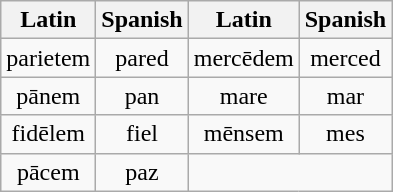<table class="wikitable" style="text-align:center;">
<tr>
<th>Latin</th>
<th>Spanish</th>
<th>Latin</th>
<th>Spanish</th>
</tr>
<tr>
<td>parietem</td>
<td>pared</td>
<td>mercēdem</td>
<td>merced</td>
</tr>
<tr>
<td>pānem</td>
<td>pan</td>
<td>mare</td>
<td>mar</td>
</tr>
<tr>
<td>fidēlem</td>
<td>fiel</td>
<td>mēnsem</td>
<td>mes</td>
</tr>
<tr>
<td>pācem</td>
<td>paz</td>
</tr>
</table>
